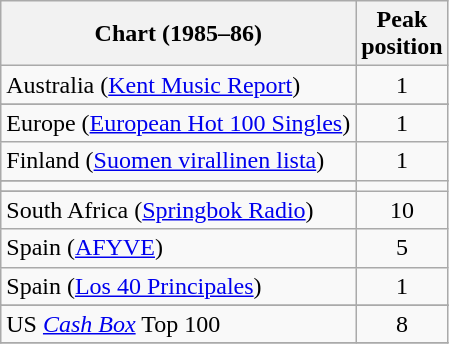<table class="wikitable sortable">
<tr>
<th align="left">Chart (1985–86)</th>
<th style="text-align:center;">Peak<br>position</th>
</tr>
<tr>
<td>Australia (<a href='#'>Kent Music Report</a>)</td>
<td style="text-align:center;">1</td>
</tr>
<tr>
</tr>
<tr>
</tr>
<tr>
</tr>
<tr>
<td align="left">Europe (<a href='#'>European Hot 100 Singles</a>)</td>
<td align="center">1</td>
</tr>
<tr>
<td>Finland (<a href='#'>Suomen virallinen lista</a>)</td>
<td style="text-align:center;">1</td>
</tr>
<tr>
</tr>
<tr>
</tr>
<tr>
<td></td>
</tr>
<tr>
</tr>
<tr>
</tr>
<tr>
</tr>
<tr>
</tr>
<tr>
<td align="left">South Africa (<a href='#'>Springbok Radio</a>)</td>
<td align="center">10</td>
</tr>
<tr>
<td>Spain (<a href='#'>AFYVE</a>)</td>
<td align="center">5</td>
</tr>
<tr>
<td align="left">Spain (<a href='#'>Los 40 Principales</a>)</td>
<td style="text-align:center;">1</td>
</tr>
<tr>
</tr>
<tr>
</tr>
<tr>
</tr>
<tr>
</tr>
<tr>
</tr>
<tr>
</tr>
<tr>
<td>US <a href='#'><em>Cash Box</em></a> Top 100</td>
<td align="center">8</td>
</tr>
<tr>
</tr>
</table>
